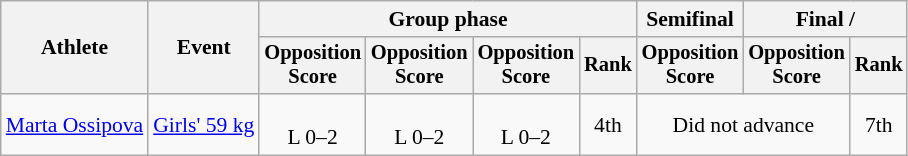<table class="wikitable" style="font-size:90%">
<tr>
<th rowspan="2">Athlete</th>
<th rowspan="2">Event</th>
<th colspan="4">Group phase</th>
<th>Semifinal</th>
<th colspan=2>Final / </th>
</tr>
<tr style="font-size:95%">
<th>Opposition <br> Score</th>
<th>Opposition <br> Score</th>
<th>Opposition <br> Score</th>
<th>Rank</th>
<th>Opposition <br> Score</th>
<th>Opposition <br> Score</th>
<th>Rank</th>
</tr>
<tr align=center>
<td align=left><a href='#'>Marta Ossipova</a></td>
<td align=left><a href='#'>Girls' 59 kg</a></td>
<td><br>L 0–2</td>
<td><br>L 0–2</td>
<td><br>L 0–2</td>
<td>4th</td>
<td colspan=2>Did not advance</td>
<td>7th</td>
</tr>
</table>
